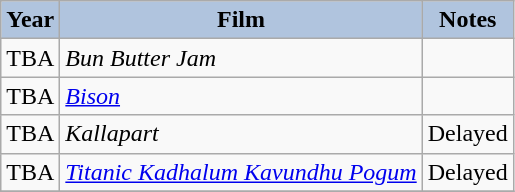<table class="wikitable sortable">
<tr>
<th style="background:#B0C4DE;">Year</th>
<th style="background:#B0C4DE;">Film</th>
<th style="background:#B0C4DE;">Notes</th>
</tr>
<tr>
<td>TBA</td>
<td><em>Bun Butter Jam</em></td>
<td></td>
</tr>
<tr>
<td>TBA</td>
<td><em><a href='#'>Bison</a></em></td>
<td></td>
</tr>
<tr>
<td>TBA</td>
<td><em>Kallapart</em></td>
<td>Delayed</td>
</tr>
<tr>
<td>TBA</td>
<td><em><a href='#'>Titanic Kadhalum Kavundhu Pogum</a></em></td>
<td>Delayed</td>
</tr>
<tr>
</tr>
</table>
